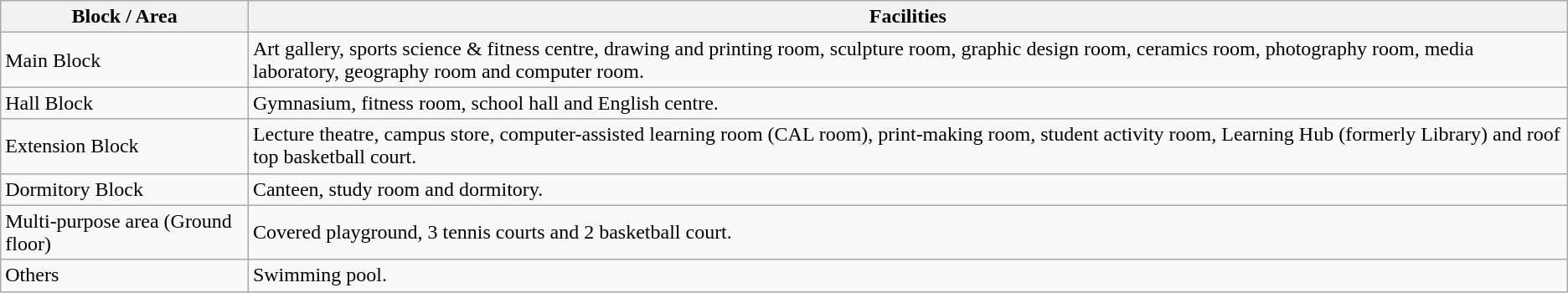<table class="wikitable">
<tr>
<th>Block / Area</th>
<th>Facilities</th>
</tr>
<tr>
<td>Main Block</td>
<td>Art gallery, sports science & fitness centre, drawing and printing room, sculpture room, graphic design room, ceramics room, photography room, media laboratory, geography room and computer room.</td>
</tr>
<tr>
<td>Hall Block</td>
<td>Gymnasium, fitness room, school hall and English centre.</td>
</tr>
<tr>
<td>Extension Block</td>
<td>Lecture theatre, campus store, computer-assisted learning room (CAL room), print-making room, student activity room, Learning Hub (formerly Library) and roof top basketball court.</td>
</tr>
<tr>
<td>Dormitory Block</td>
<td>Canteen, study room and dormitory.</td>
</tr>
<tr>
<td>Multi-purpose area (Ground floor)</td>
<td>Covered playground, 3 tennis courts and 2 basketball court.</td>
</tr>
<tr>
<td>Others</td>
<td>Swimming pool.</td>
</tr>
</table>
